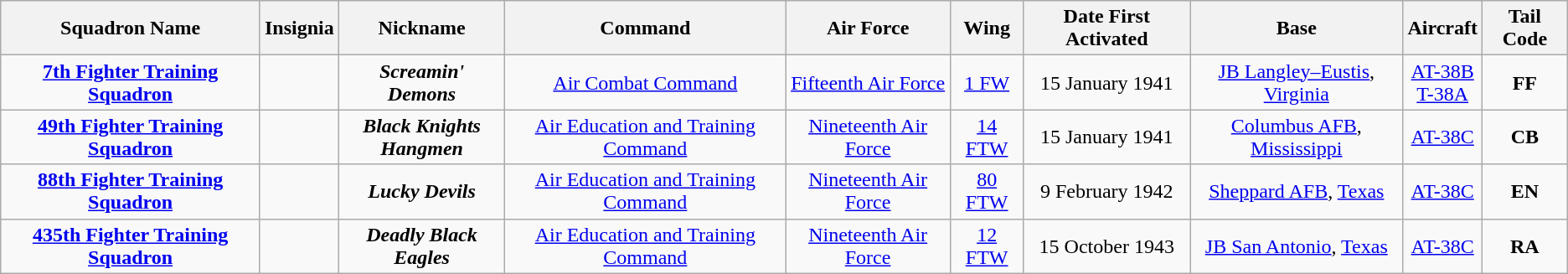<table class="wikitable sortable" style="text-align:center;">
<tr>
<th>Squadron Name</th>
<th>Insignia</th>
<th>Nickname</th>
<th>Command</th>
<th>Air Force</th>
<th>Wing</th>
<th>Date First Activated</th>
<th>Base</th>
<th>Aircraft</th>
<th>Tail Code</th>
</tr>
<tr>
<td><strong><a href='#'>7th Fighter Training Squadron</a></strong> </td>
<td></td>
<td><strong><em>Screamin' Demons</em></strong></td>
<td><a href='#'>Air Combat Command</a></td>
<td><a href='#'>Fifteenth Air Force</a></td>
<td><a href='#'>1 FW</a></td>
<td>15 January 1941</td>
<td><a href='#'>JB Langley–Eustis</a>, <a href='#'>Virginia</a></td>
<td><a href='#'>AT-38B</a><br><a href='#'>T-38A</a></td>
<td><strong>FF</strong></td>
</tr>
<tr>
<td><strong><a href='#'>49th Fighter Training Squadron</a></strong> </td>
<td></td>
<td><strong><em>Black Knights</em></strong><br><strong><em>Hangmen</em></strong></td>
<td><a href='#'>Air Education and Training Command</a></td>
<td><a href='#'>Nineteenth Air Force</a></td>
<td><a href='#'>14 FTW</a></td>
<td>15 January 1941</td>
<td><a href='#'>Columbus AFB</a>, <a href='#'>Mississippi</a></td>
<td><a href='#'>AT-38C</a></td>
<td><strong>CB</strong></td>
</tr>
<tr>
<td><strong><a href='#'>88th Fighter Training Squadron</a></strong></td>
<td></td>
<td><strong><em>Lucky Devils</em></strong></td>
<td><a href='#'>Air Education and Training Command</a></td>
<td><a href='#'>Nineteenth Air Force</a></td>
<td><a href='#'>80 FTW</a></td>
<td>9 February 1942</td>
<td><a href='#'>Sheppard AFB</a>, <a href='#'>Texas</a></td>
<td><a href='#'>AT-38C</a></td>
<td><strong>EN</strong></td>
</tr>
<tr>
<td><strong><a href='#'>435th Fighter Training Squadron</a></strong></td>
<td></td>
<td><strong><em>Deadly Black Eagles</em></strong></td>
<td><a href='#'>Air Education and Training Command</a></td>
<td><a href='#'>Nineteenth Air Force</a></td>
<td><a href='#'>12 FTW</a></td>
<td>15 October 1943</td>
<td><a href='#'>JB San Antonio</a>, <a href='#'>Texas</a></td>
<td><a href='#'>AT-38C</a></td>
<td><strong>RA</strong></td>
</tr>
</table>
